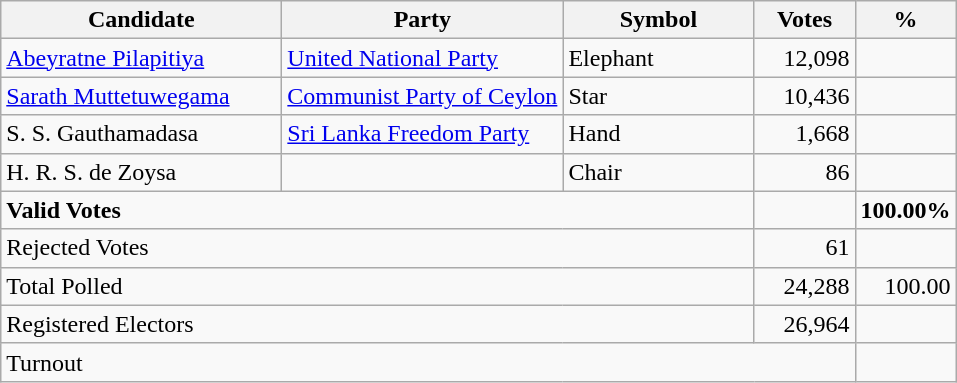<table class="wikitable" border="1" style="text-align:right;">
<tr>
<th align=left width="180">Candidate</th>
<th align=left width="180">Party</th>
<th align=left width="120">Symbol</th>
<th align=left width="60">Votes</th>
<th align=left width="60">%</th>
</tr>
<tr>
<td align=left><a href='#'>Abeyratne Pilapitiya</a></td>
<td align=left><a href='#'>United National Party</a></td>
<td align=left>Elephant</td>
<td>12,098</td>
<td></td>
</tr>
<tr>
<td align=left><a href='#'>Sarath Muttetuwegama</a></td>
<td align=left><a href='#'>Communist Party of Ceylon</a></td>
<td align=left>Star</td>
<td>10,436</td>
<td></td>
</tr>
<tr>
<td align=left>S. S. Gauthamadasa</td>
<td align=left><a href='#'>Sri Lanka Freedom Party</a></td>
<td align=left>Hand</td>
<td>1,668</td>
<td></td>
</tr>
<tr>
<td align=left>H. R. S. de Zoysa</td>
<td align=left></td>
<td align=left>Chair</td>
<td>86</td>
<td></td>
</tr>
<tr>
<td align=left colspan=3><strong>Valid Votes</strong></td>
<td><strong> </strong></td>
<td><strong>100.00%</strong></td>
</tr>
<tr>
<td align=left colspan=3>Rejected Votes</td>
<td>61</td>
<td></td>
</tr>
<tr>
<td align=left colspan=3>Total Polled</td>
<td>24,288</td>
<td>100.00</td>
</tr>
<tr>
<td align=left colspan=3>Registered Electors</td>
<td>26,964</td>
<td></td>
</tr>
<tr>
<td align=left colspan=4>Turnout</td>
<td></td>
</tr>
</table>
